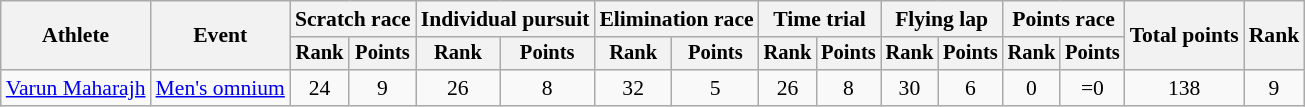<table class="wikitable" style="font-size:90%">
<tr>
<th rowspan=2>Athlete</th>
<th rowspan=2>Event</th>
<th colspan=2>Scratch race</th>
<th colspan=2>Individual pursuit</th>
<th colspan=2>Elimination race</th>
<th colspan=2>Time trial</th>
<th colspan=2>Flying lap</th>
<th colspan=2>Points race</th>
<th rowspan=2>Total points</th>
<th rowspan=2>Rank</th>
</tr>
<tr style="font-size:95%">
<th>Rank</th>
<th>Points</th>
<th>Rank</th>
<th>Points</th>
<th>Rank</th>
<th>Points</th>
<th>Rank</th>
<th>Points</th>
<th>Rank</th>
<th>Points</th>
<th>Rank</th>
<th>Points</th>
</tr>
<tr align=center>
<td align=left><a href='#'>Varun Maharajh</a></td>
<td align=left><a href='#'>Men's omnium</a></td>
<td>24</td>
<td>9</td>
<td>26</td>
<td>8</td>
<td>32</td>
<td>5</td>
<td>26</td>
<td>8</td>
<td>30</td>
<td>6</td>
<td>0</td>
<td>=0</td>
<td>138</td>
<td>9</td>
</tr>
</table>
